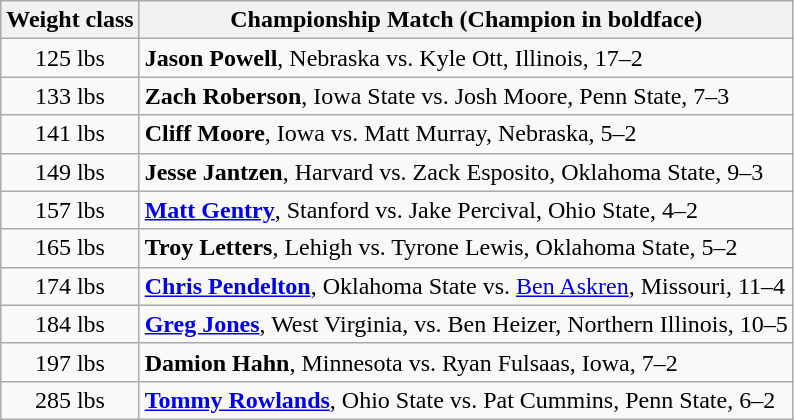<table class="wikitable" style="text-align:center">
<tr>
<th>Weight class</th>
<th>Championship Match (Champion in boldface)</th>
</tr>
<tr>
<td>125 lbs</td>
<td align=left><strong>Jason Powell</strong>, Nebraska vs. Kyle Ott, Illinois, 17–2</td>
</tr>
<tr>
<td>133 lbs</td>
<td align=left><strong>Zach Roberson</strong>, Iowa State vs. Josh Moore, Penn State, 7–3</td>
</tr>
<tr>
<td>141 lbs</td>
<td align=left><strong>Cliff Moore</strong>, Iowa vs. Matt Murray, Nebraska, 5–2</td>
</tr>
<tr>
<td>149 lbs</td>
<td align=left><strong>Jesse Jantzen</strong>, Harvard vs. Zack Esposito, Oklahoma State, 9–3</td>
</tr>
<tr>
<td>157 lbs</td>
<td align=left><strong><a href='#'>Matt Gentry</a></strong>, Stanford vs. Jake Percival, Ohio State, 4–2</td>
</tr>
<tr>
<td>165 lbs</td>
<td align=left><strong>Troy Letters</strong>, Lehigh vs. Tyrone Lewis, Oklahoma State, 5–2</td>
</tr>
<tr>
<td>174 lbs</td>
<td align=left><a href='#'><strong>Chris Pendelton</strong></a>, Oklahoma State vs. <a href='#'>Ben Askren</a>, Missouri, 11–4</td>
</tr>
<tr>
<td>184 lbs</td>
<td align=left><strong><a href='#'>Greg Jones</a></strong>, West Virginia, vs. Ben Heizer, Northern Illinois, 10–5</td>
</tr>
<tr>
<td>197 lbs</td>
<td align=left><strong>Damion Hahn</strong>, Minnesota vs. Ryan Fulsaas, Iowa, 7–2</td>
</tr>
<tr>
<td>285 lbs</td>
<td align=left><strong><a href='#'>Tommy Rowlands</a></strong>, Ohio State vs. Pat Cummins, Penn State, 6–2</td>
</tr>
</table>
